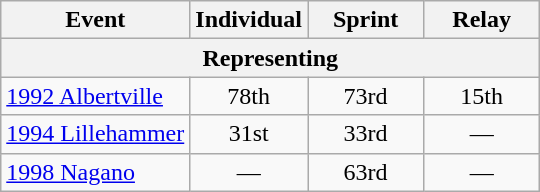<table class="wikitable" style="text-align: center;">
<tr ">
<th>Event</th>
<th style="width:70px;">Individual</th>
<th style="width:70px;">Sprint</th>
<th style="width:70px;">Relay</th>
</tr>
<tr>
<th colspan=4>Representing </th>
</tr>
<tr>
<td align=left> <a href='#'>1992 Albertville</a></td>
<td>78th</td>
<td>73rd</td>
<td>15th</td>
</tr>
<tr>
<td align=left> <a href='#'>1994 Lillehammer</a></td>
<td>31st</td>
<td>33rd</td>
<td>—</td>
</tr>
<tr>
<td align=left> <a href='#'>1998 Nagano</a></td>
<td>—</td>
<td>63rd</td>
<td>—</td>
</tr>
</table>
